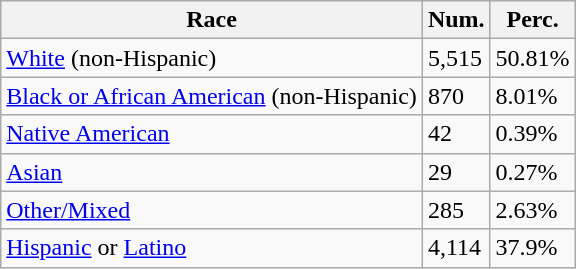<table class="wikitable">
<tr>
<th>Race</th>
<th>Num.</th>
<th>Perc.</th>
</tr>
<tr>
<td><a href='#'>White</a> (non-Hispanic)</td>
<td>5,515</td>
<td>50.81%</td>
</tr>
<tr>
<td><a href='#'>Black or African American</a> (non-Hispanic)</td>
<td>870</td>
<td>8.01%</td>
</tr>
<tr>
<td><a href='#'>Native American</a></td>
<td>42</td>
<td>0.39%</td>
</tr>
<tr>
<td><a href='#'>Asian</a></td>
<td>29</td>
<td>0.27%</td>
</tr>
<tr>
<td><a href='#'>Other/Mixed</a></td>
<td>285</td>
<td>2.63%</td>
</tr>
<tr>
<td><a href='#'>Hispanic</a> or <a href='#'>Latino</a></td>
<td>4,114</td>
<td>37.9%</td>
</tr>
</table>
